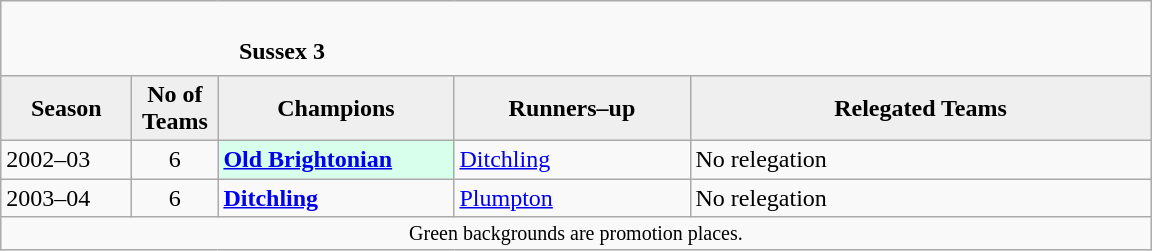<table class="wikitable" style="text-align: left;">
<tr>
<td colspan="11" cellpadding="0" cellspacing="0"><br><table border="0" style="width:100%;" cellpadding="0" cellspacing="0">
<tr>
<td style="width:20%; border:0;"></td>
<td style="border:0;"><strong>Sussex 3</strong></td>
<td style="width:20%; border:0;"></td>
</tr>
</table>
</td>
</tr>
<tr>
<th style="background:#efefef; width:80px;">Season</th>
<th style="background:#efefef; width:50px;">No of Teams</th>
<th style="background:#efefef; width:150px;">Champions</th>
<th style="background:#efefef; width:150px;">Runners–up</th>
<th style="background:#efefef; width:300px;">Relegated Teams</th>
</tr>
<tr align=left>
<td>2002–03</td>
<td style="text-align: center;">6</td>
<td style="background:#d8ffeb;"><strong><a href='#'>Old Brightonian</a></strong></td>
<td><a href='#'>Ditchling</a></td>
<td>No relegation</td>
</tr>
<tr>
<td>2003–04</td>
<td style="text-align: center;">6</td>
<td><strong><a href='#'>Ditchling</a></strong></td>
<td><a href='#'>Plumpton</a></td>
<td>No relegation</td>
</tr>
<tr>
<td colspan="15"  style="border:0; font-size:smaller; text-align:center;">Green backgrounds are promotion places.</td>
</tr>
</table>
